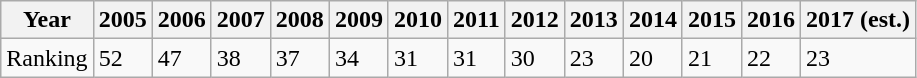<table class="wikitable">
<tr>
<th>Year</th>
<th>2005</th>
<th>2006</th>
<th>2007</th>
<th>2008</th>
<th>2009</th>
<th>2010</th>
<th>2011</th>
<th>2012</th>
<th>2013</th>
<th>2014</th>
<th>2015</th>
<th>2016</th>
<th>2017 (est.)</th>
</tr>
<tr>
<td>Ranking</td>
<td>52</td>
<td>47</td>
<td>38</td>
<td>37</td>
<td>34</td>
<td>31</td>
<td>31</td>
<td>30</td>
<td>23</td>
<td>20</td>
<td>21</td>
<td>22</td>
<td>23</td>
</tr>
</table>
